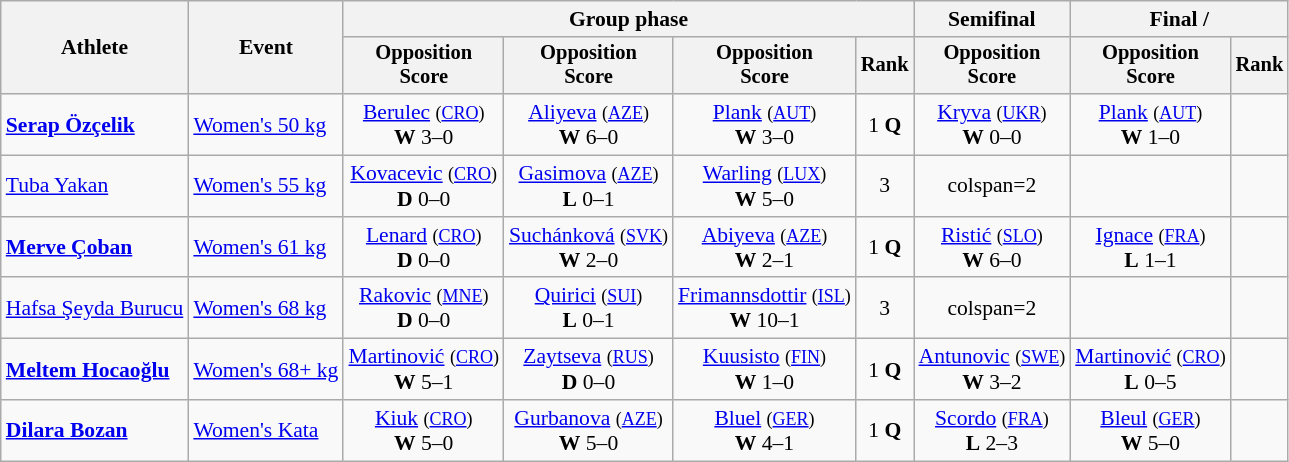<table class="wikitable" style="font-size:90%">
<tr>
<th rowspan="2">Athlete</th>
<th rowspan="2">Event</th>
<th colspan=4>Group phase</th>
<th>Semifinal</th>
<th colspan=2>Final / </th>
</tr>
<tr style="font-size: 95%">
<th>Opposition <br> Score</th>
<th>Opposition <br> Score</th>
<th>Opposition <br> Score</th>
<th>Rank</th>
<th>Opposition <br> Score</th>
<th>Opposition <br> Score</th>
<th>Rank</th>
</tr>
<tr align=center>
<td align=left><strong><a href='#'>Serap Özçelik</a></strong></td>
<td align=left><a href='#'>Women's 50 kg</a></td>
<td> <a href='#'>Berulec</a> <small>(<a href='#'>CRO</a>)</small> <br><strong>W</strong> 3–0</td>
<td> <a href='#'>Aliyeva</a> <small>(<a href='#'>AZE</a>)</small> <br><strong>W</strong> 6–0</td>
<td> <a href='#'>Plank</a> <small>(<a href='#'>AUT</a>)</small> <br><strong>W</strong> 3–0</td>
<td>1 <strong>Q</strong></td>
<td> <a href='#'>Kryva</a> <small>(<a href='#'>UKR</a>)</small> <br><strong>W</strong> 0–0</td>
<td> <a href='#'>Plank</a> <small>(<a href='#'>AUT</a>)</small> <br><strong>W</strong> 1–0</td>
<td></td>
</tr>
<tr align=center>
<td align=left><a href='#'>Tuba Yakan</a></td>
<td align=left><a href='#'>Women's 55 kg</a></td>
<td> <a href='#'>Kovacevic</a> <small>(<a href='#'>CRO</a>)</small> <br><strong>D</strong> 0–0</td>
<td> <a href='#'>Gasimova</a> <small>(<a href='#'>AZE</a>)</small> <br><strong>L</strong> 0–1</td>
<td> <a href='#'>Warling</a> <small>(<a href='#'>LUX</a>)</small> <br><strong>W</strong> 5–0</td>
<td>3</td>
<td>colspan=2 </td>
<td></td>
</tr>
<tr align=center>
<td align=left><strong><a href='#'>Merve Çoban</a></strong></td>
<td align=left><a href='#'>Women's 61 kg</a></td>
<td> <a href='#'>Lenard</a> <small>(<a href='#'>CRO</a>)</small> <br><strong>D</strong> 0–0</td>
<td> <a href='#'>Suchánková</a> <small>(<a href='#'>SVK</a>)</small> <br><strong>W</strong> 2–0</td>
<td> <a href='#'>Abiyeva</a> <small>(<a href='#'>AZE</a>)</small> <br><strong>W</strong> 2–1</td>
<td>1 <strong>Q</strong></td>
<td> <a href='#'>Ristić</a> <small>(<a href='#'>SLO</a>)</small> <br><strong>W</strong> 6–0</td>
<td> <a href='#'>Ignace</a> <small>(<a href='#'>FRA</a>)</small> <br><strong>L</strong> 1–1</td>
<td></td>
</tr>
<tr align=center>
<td align=left><a href='#'>Hafsa Şeyda Burucu</a></td>
<td align=left><a href='#'>Women's 68 kg</a></td>
<td> <a href='#'>Rakovic</a> <small>(<a href='#'>MNE</a>)</small> <br><strong>D</strong> 0–0</td>
<td> <a href='#'>Quirici</a> <small>(<a href='#'>SUI</a>)</small> <br><strong>L</strong> 0–1</td>
<td> <a href='#'>Frimannsdottir</a> <small>(<a href='#'>ISL</a>)</small> <br><strong>W</strong> 10–1</td>
<td>3</td>
<td>colspan=2 </td>
<td></td>
</tr>
<tr align=center>
<td align=left><strong><a href='#'>Meltem Hocaoğlu</a></strong></td>
<td align=left><a href='#'>Women's 68+ kg</a></td>
<td> <a href='#'>Martinović</a> <small>(<a href='#'>CRO</a>)</small> <br><strong>W</strong> 5–1</td>
<td> <a href='#'>Zaytseva</a> <small>(<a href='#'>RUS</a>)</small> <br><strong>D</strong> 0–0</td>
<td> <a href='#'>Kuusisto</a> <small>(<a href='#'>FIN</a>)</small> <br><strong>W</strong> 1–0</td>
<td>1 <strong>Q</strong></td>
<td> <a href='#'>Antunovic</a> <small>(<a href='#'>SWE</a>)</small> <br><strong>W</strong> 3–2</td>
<td> <a href='#'>Martinović</a> <small>(<a href='#'>CRO</a>)</small> <br><strong>L</strong> 0–5</td>
<td></td>
</tr>
<tr align=center>
<td align=left><strong><a href='#'>Dilara Bozan</a></strong></td>
<td align=left><a href='#'>Women's Kata</a></td>
<td> <a href='#'>Kiuk</a> <small>(<a href='#'>CRO</a>)</small> <br><strong>W</strong> 5–0</td>
<td> <a href='#'>Gurbanova</a> <small>(<a href='#'>AZE</a>)</small> <br><strong>W</strong> 5–0</td>
<td> <a href='#'>Bluel</a> <small>(<a href='#'>GER</a>)</small> <br><strong>W</strong> 4–1</td>
<td>1 <strong>Q</strong></td>
<td> <a href='#'>Scordo</a> <small>(<a href='#'>FRA</a>)</small> <br><strong>L</strong> 2–3</td>
<td> <a href='#'>Bleul</a> <small>(<a href='#'>GER</a>)</small> <br><strong>W</strong> 5–0</td>
<td></td>
</tr>
</table>
